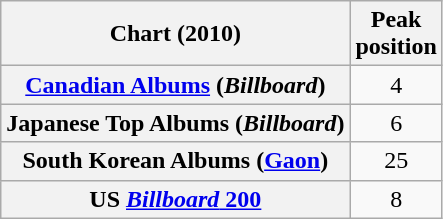<table class="wikitable sortable plainrowheaders" style="text-align:center">
<tr>
<th>Chart (2010)</th>
<th>Peak<br>position</th>
</tr>
<tr>
<th scope="row"><a href='#'>Canadian Albums</a> (<em>Billboard</em>)</th>
<td>4</td>
</tr>
<tr>
<th scope="row">Japanese Top Albums (<em>Billboard</em>)</th>
<td>6</td>
</tr>
<tr>
<th scope="row">South Korean Albums (<a href='#'>Gaon</a>)</th>
<td>25</td>
</tr>
<tr>
<th scope="row">US <a href='#'><em>Billboard</em> 200</a></th>
<td>8</td>
</tr>
</table>
